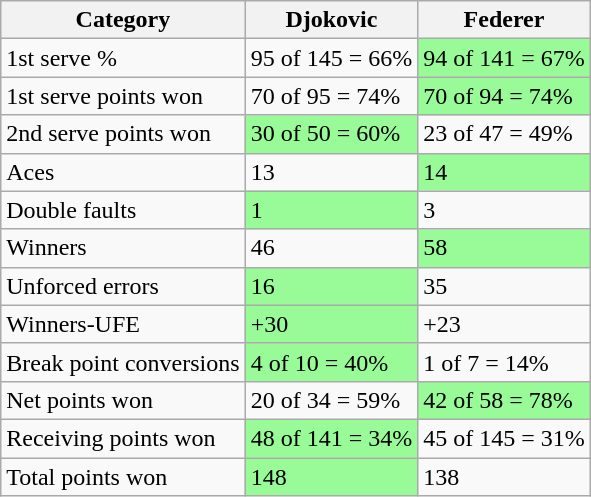<table class="wikitable">
<tr>
<th>Category</th>
<th>Djokovic</th>
<th>Federer</th>
</tr>
<tr>
<td>1st serve %</td>
<td>95 of 145 = 66%</td>
<td bgcolor="#98fb98">94 of 141 = 67%</td>
</tr>
<tr>
<td>1st serve points won</td>
<td>70 of 95 = 74%</td>
<td bgcolor="#98fb98">70 of 94 = 74%</td>
</tr>
<tr>
<td>2nd serve points won</td>
<td bgcolor="#98fb98">30 of 50 = 60%</td>
<td>23 of 47 = 49%</td>
</tr>
<tr>
<td>Aces</td>
<td>13</td>
<td bgcolor="#98fb98">14</td>
</tr>
<tr>
<td>Double faults</td>
<td bgcolor="#98fb98">1</td>
<td>3</td>
</tr>
<tr>
<td>Winners</td>
<td>46</td>
<td bgcolor="#98fb98">58</td>
</tr>
<tr>
<td>Unforced errors</td>
<td bgcolor="#98fb98">16</td>
<td>35</td>
</tr>
<tr>
<td>Winners-UFE</td>
<td bgcolor="#98fb98">+30</td>
<td>+23</td>
</tr>
<tr>
<td>Break point conversions</td>
<td bgcolor="#98fb98">4 of 10 = 40%</td>
<td>1 of 7 = 14%</td>
</tr>
<tr>
<td>Net points won</td>
<td>20 of 34 = 59%</td>
<td bgcolor="#98fb98">42 of 58 = 78%</td>
</tr>
<tr>
<td>Receiving points won</td>
<td bgcolor="#98fb98">48 of 141 = 34%</td>
<td>45 of 145 = 31%</td>
</tr>
<tr>
<td>Total points won</td>
<td bgcolor="#98fb98">148</td>
<td>138</td>
</tr>
</table>
